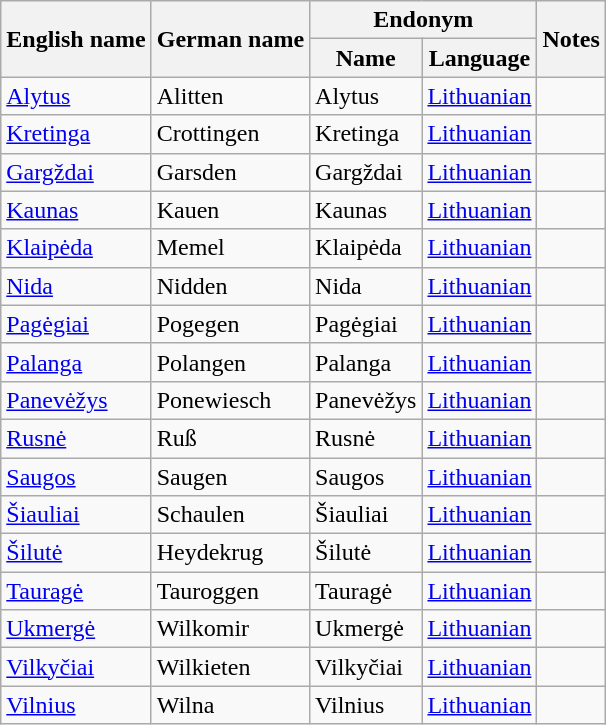<table class="wikitable sortable mw-collapsible">
<tr>
<th rowspan="2">English name</th>
<th rowspan="2">German name</th>
<th colspan="2">Endonym</th>
<th rowspan="2">Notes</th>
</tr>
<tr>
<th>Name</th>
<th>Language</th>
</tr>
<tr>
<td><a href='#'>Alytus</a></td>
<td>Alitten</td>
<td>Alytus</td>
<td><a href='#'>Lithuanian</a></td>
<td></td>
</tr>
<tr>
<td><a href='#'>Kretinga</a></td>
<td>Crottingen</td>
<td>Kretinga</td>
<td><a href='#'>Lithuanian</a></td>
<td></td>
</tr>
<tr>
<td><a href='#'>Gargždai</a></td>
<td>Garsden</td>
<td>Gargždai</td>
<td><a href='#'>Lithuanian</a></td>
<td></td>
</tr>
<tr>
<td><a href='#'>Kaunas</a></td>
<td>Kauen</td>
<td>Kaunas</td>
<td><a href='#'>Lithuanian</a></td>
<td></td>
</tr>
<tr>
<td><a href='#'>Klaipėda</a></td>
<td>Memel</td>
<td>Klaipėda</td>
<td><a href='#'>Lithuanian</a></td>
<td></td>
</tr>
<tr>
<td><a href='#'>Nida</a></td>
<td>Nidden</td>
<td>Nida</td>
<td><a href='#'>Lithuanian</a></td>
<td></td>
</tr>
<tr>
<td><a href='#'>Pagėgiai</a></td>
<td>Pogegen</td>
<td>Pagėgiai</td>
<td><a href='#'>Lithuanian</a></td>
<td></td>
</tr>
<tr>
<td><a href='#'>Palanga</a></td>
<td>Polangen</td>
<td>Palanga</td>
<td><a href='#'>Lithuanian</a></td>
<td></td>
</tr>
<tr>
<td><a href='#'>Panevėžys</a></td>
<td>Ponewiesch</td>
<td>Panevėžys</td>
<td><a href='#'>Lithuanian</a></td>
<td></td>
</tr>
<tr>
<td><a href='#'>Rusnė</a></td>
<td>Ruß</td>
<td>Rusnė</td>
<td><a href='#'>Lithuanian</a></td>
<td></td>
</tr>
<tr>
<td><a href='#'>Saugos</a></td>
<td>Saugen</td>
<td>Saugos</td>
<td><a href='#'>Lithuanian</a></td>
<td></td>
</tr>
<tr>
<td><a href='#'>Šiauliai</a></td>
<td>Schaulen</td>
<td>Šiauliai</td>
<td><a href='#'>Lithuanian</a></td>
<td></td>
</tr>
<tr>
<td><a href='#'>Šilutė</a></td>
<td>Heydekrug</td>
<td>Šilutė</td>
<td><a href='#'>Lithuanian</a></td>
<td></td>
</tr>
<tr>
<td><a href='#'>Tauragė</a></td>
<td>Tauroggen</td>
<td>Tauragė</td>
<td><a href='#'>Lithuanian</a></td>
<td></td>
</tr>
<tr>
<td><a href='#'>Ukmergė</a></td>
<td>Wilkomir</td>
<td>Ukmergė</td>
<td><a href='#'>Lithuanian</a></td>
<td></td>
</tr>
<tr>
<td><a href='#'>Vilkyčiai</a></td>
<td>Wilkieten</td>
<td>Vilkyčiai</td>
<td><a href='#'>Lithuanian</a></td>
<td></td>
</tr>
<tr>
<td><a href='#'>Vilnius</a></td>
<td>Wilna</td>
<td>Vilnius</td>
<td><a href='#'>Lithuanian</a></td>
<td></td>
</tr>
</table>
